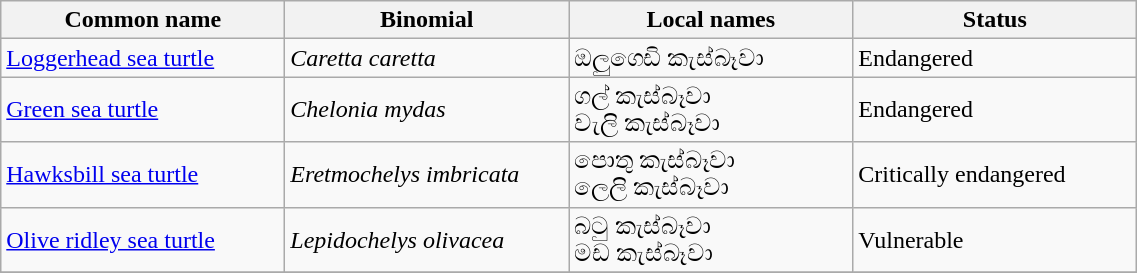<table width=60% class="wikitable">
<tr>
<th width=20%>Common name</th>
<th width=20%>Binomial</th>
<th width=20%>Local names</th>
<th width=20%>Status</th>
</tr>
<tr>
<td><a href='#'>Loggerhead sea turtle</a><br></td>
<td><em>Caretta caretta</em></td>
<td>ඔලුගෙඩි කැස්බෑවා</td>
<td>Endangered</td>
</tr>
<tr>
<td><a href='#'>Green sea turtle</a><br></td>
<td><em>Chelonia mydas</em></td>
<td>ගල් කැස්බෑවා<br> වැලි කැස්බෑවා</td>
<td>Endangered</td>
</tr>
<tr>
<td><a href='#'>Hawksbill sea turtle</a><br></td>
<td><em>Eretmochelys imbricata</em></td>
<td>පොතු කැස්බෑවා<br> ලෙලි කැස්බෑවා</td>
<td>Critically endangered</td>
</tr>
<tr>
<td><a href='#'>Olive ridley sea turtle</a><br></td>
<td><em>Lepidochelys olivacea</em></td>
<td>බටු කැස්බෑවා<br> මඩ කැස්බෑවා</td>
<td>Vulnerable</td>
</tr>
<tr>
</tr>
</table>
